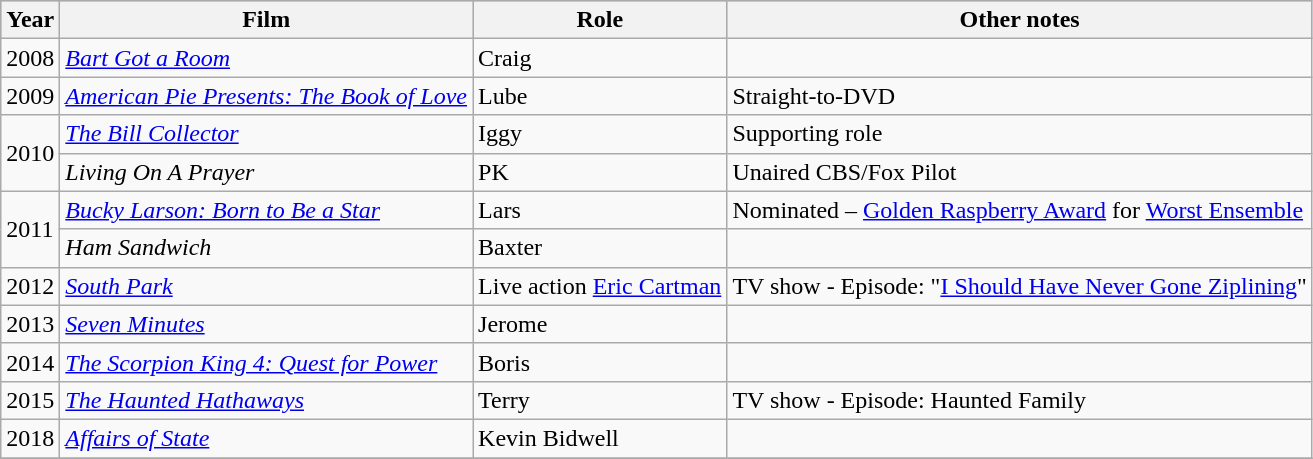<table class="wikitable">
<tr style="background:#B0C4DE;">
<th>Year</th>
<th>Film</th>
<th>Role</th>
<th>Other notes</th>
</tr>
<tr>
<td>2008</td>
<td><em><a href='#'>Bart Got a Room</a></em></td>
<td>Craig</td>
<td></td>
</tr>
<tr>
<td>2009</td>
<td><em><a href='#'>American Pie Presents: The Book of Love</a></em></td>
<td>Lube</td>
<td>Straight-to-DVD</td>
</tr>
<tr>
<td rowspan=2>2010</td>
<td><em><a href='#'>The Bill Collector</a></em></td>
<td>Iggy</td>
<td>Supporting role</td>
</tr>
<tr>
<td><em>Living On A Prayer</em></td>
<td>PK</td>
<td>Unaired CBS/Fox Pilot</td>
</tr>
<tr>
<td rowspan=2>2011</td>
<td><em><a href='#'>Bucky Larson: Born to Be a Star</a></em></td>
<td>Lars</td>
<td>Nominated – <a href='#'>Golden Raspberry Award</a> for <a href='#'>Worst Ensemble</a></td>
</tr>
<tr>
<td><em>Ham Sandwich</em></td>
<td>Baxter</td>
<td> </td>
</tr>
<tr>
<td>2012</td>
<td><em><a href='#'>South Park</a></em></td>
<td>Live action <a href='#'>Eric Cartman</a></td>
<td>TV show - Episode: "<a href='#'>I Should Have Never Gone Ziplining</a>"</td>
</tr>
<tr>
<td>2013</td>
<td><em><a href='#'>Seven Minutes</a></em></td>
<td>Jerome</td>
<td></td>
</tr>
<tr>
<td>2014</td>
<td><em><a href='#'>The Scorpion King 4: Quest for Power</a></em></td>
<td>Boris</td>
<td></td>
</tr>
<tr>
<td>2015</td>
<td><em><a href='#'>The Haunted Hathaways</a></em></td>
<td>Terry</td>
<td>TV show - Episode: Haunted Family</td>
</tr>
<tr>
<td>2018</td>
<td><em><a href='#'>Affairs of State</a></em></td>
<td>Kevin Bidwell</td>
<td></td>
</tr>
<tr>
</tr>
</table>
